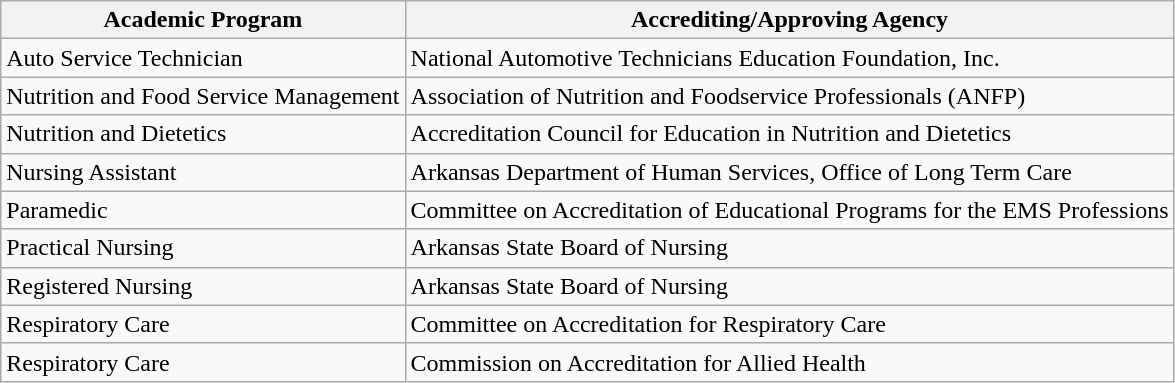<table class="wikitable">
<tr>
<th>Academic Program</th>
<th>Accrediting/Approving Agency</th>
</tr>
<tr>
<td>Auto Service Technician</td>
<td>National Automotive Technicians Education Foundation, Inc.</td>
</tr>
<tr>
<td>Nutrition and Food Service Management</td>
<td>Association of Nutrition and Foodservice Professionals (ANFP)</td>
</tr>
<tr>
<td>Nutrition and Dietetics</td>
<td>Accreditation Council for Education in Nutrition and Dietetics</td>
</tr>
<tr>
<td>Nursing Assistant</td>
<td>Arkansas Department of Human Services, Office of Long Term Care</td>
</tr>
<tr>
<td>Paramedic</td>
<td>Committee on Accreditation of Educational Programs for the EMS Professions</td>
</tr>
<tr>
<td>Practical Nursing</td>
<td>Arkansas State Board of Nursing</td>
</tr>
<tr>
<td>Registered Nursing</td>
<td>Arkansas State Board of Nursing</td>
</tr>
<tr>
<td>Respiratory Care</td>
<td>Committee on Accreditation for Respiratory Care</td>
</tr>
<tr>
<td>Respiratory Care</td>
<td>Commission on Accreditation for Allied Health</td>
</tr>
</table>
